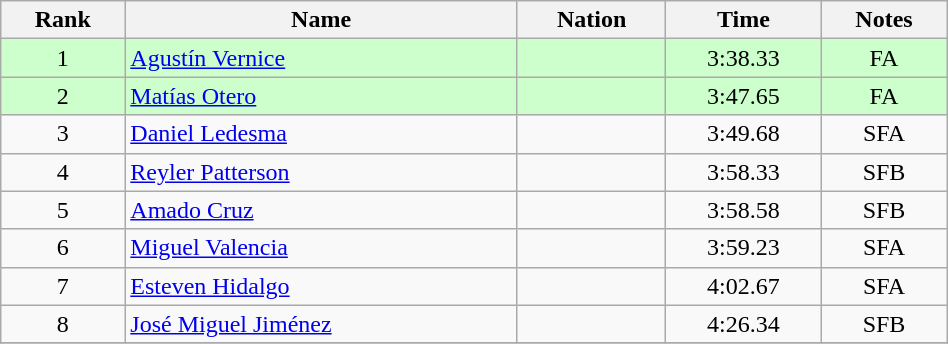<table class="wikitable sortable" style="text-align:center" width=50%>
<tr>
<th>Rank</th>
<th>Name</th>
<th>Nation</th>
<th>Time</th>
<th>Notes</th>
</tr>
<tr bgcolor=ccffcc>
<td>1</td>
<td align=left><a href='#'>Agustín Vernice</a></td>
<td align=left></td>
<td>3:38.33</td>
<td>FA</td>
</tr>
<tr bgcolor=ccffcc>
<td>2</td>
<td align=left><a href='#'>Matías Otero</a></td>
<td align=left></td>
<td>3:47.65</td>
<td>FA</td>
</tr>
<tr>
<td>3</td>
<td align=left><a href='#'>Daniel Ledesma</a></td>
<td align=left></td>
<td>3:49.68</td>
<td>SFA</td>
</tr>
<tr>
<td>4</td>
<td align=left><a href='#'>Reyler Patterson</a></td>
<td align=left></td>
<td>3:58.33</td>
<td>SFB</td>
</tr>
<tr>
<td>5</td>
<td align=left><a href='#'>Amado Cruz</a></td>
<td align=left></td>
<td>3:58.58</td>
<td>SFB</td>
</tr>
<tr>
<td>6</td>
<td align=left><a href='#'>Miguel Valencia</a></td>
<td align=left></td>
<td>3:59.23</td>
<td>SFA</td>
</tr>
<tr>
<td>7</td>
<td align=left><a href='#'>Esteven Hidalgo</a></td>
<td align=left></td>
<td>4:02.67</td>
<td>SFA</td>
</tr>
<tr>
<td>8</td>
<td align=left><a href='#'>José Miguel Jiménez</a></td>
<td align=left></td>
<td>4:26.34</td>
<td>SFB</td>
</tr>
<tr>
</tr>
</table>
